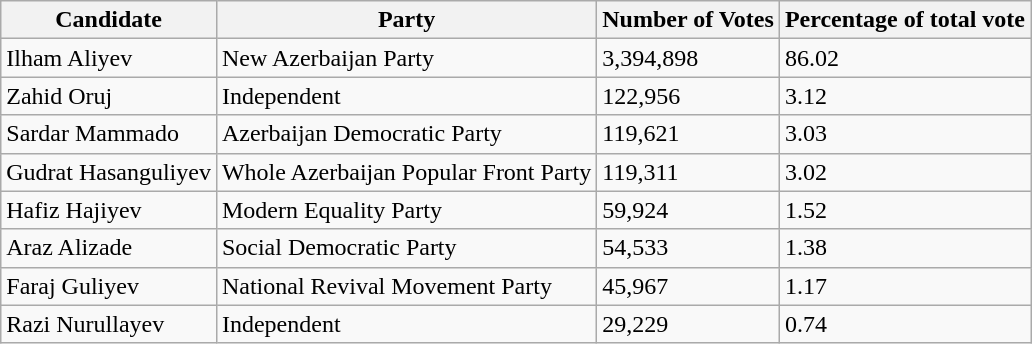<table class="wikitable">
<tr>
<th>Candidate</th>
<th>Party</th>
<th>Number of Votes</th>
<th>Percentage of total vote</th>
</tr>
<tr>
<td>Ilham Aliyev</td>
<td>New Azerbaijan Party</td>
<td>3,394,898   </td>
<td>86.02</td>
</tr>
<tr>
<td>Zahid Oruj</td>
<td>Independent</td>
<td>122,956</td>
<td>3.12</td>
</tr>
<tr>
<td>Sardar Mammado</td>
<td>Azerbaijan Democratic Party</td>
<td>119,621   </td>
<td>3.03</td>
</tr>
<tr>
<td>Gudrat Hasanguliyev</td>
<td>Whole Azerbaijan Popular Front Party</td>
<td>119,311</td>
<td>3.02</td>
</tr>
<tr>
<td>Hafiz Hajiyev</td>
<td>Modern Equality Party</td>
<td>59,924 </td>
<td>1.52</td>
</tr>
<tr>
<td>Araz Alizade</td>
<td>Social Democratic Party</td>
<td>54,533  </td>
<td>1.38</td>
</tr>
<tr>
<td>Faraj Guliyev</td>
<td>National Revival Movement Party</td>
<td>45,967  </td>
<td>1.17</td>
</tr>
<tr>
<td>Razi Nurullayev</td>
<td>Independent</td>
<td>29,229 </td>
<td>0.74</td>
</tr>
</table>
